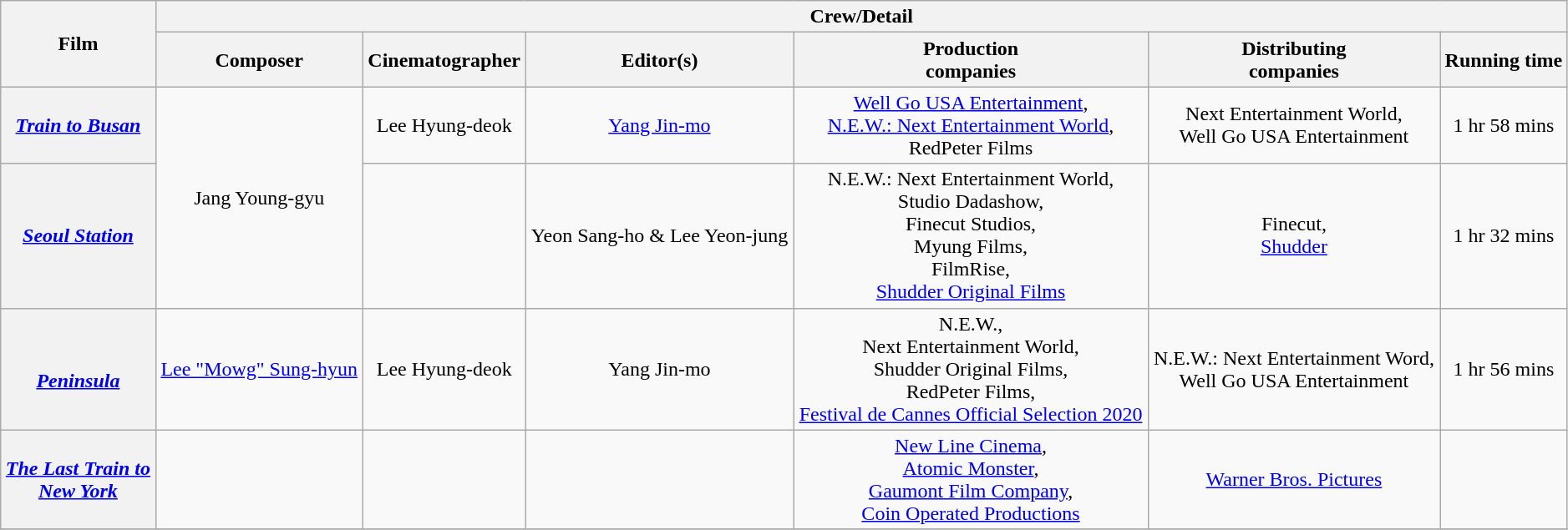<table class="wikitable sortable" style="text-align:center; width:99%;">
<tr>
<th rowspan="2">Film</th>
<th colspan="7">Crew/Detail</th>
</tr>
<tr>
<th style="text-align:center;">Composer</th>
<th style="text-align:center;">Cinematographer</th>
<th style="text-align:center;">Editor(s)</th>
<th style="text-align:center;">Production <br>companies</th>
<th style="text-align:center;">Distributing <br>companies</th>
<th style="text-align:center;">Running time</th>
</tr>
<tr>
<th><em><a href='#'>Train to Busan</a></em></th>
<td rowspan="2">Jang Young-gyu</td>
<td>Lee Hyung-deok</td>
<td><a href='#'>Yang Jin-mo</a></td>
<td><a href='#'>Well Go USA Entertainment</a>, <br><a href='#'>N.E.W.: Next Entertainment World</a>, <br>RedPeter Films</td>
<td>Next Entertainment World, <br>Well Go USA Entertainment</td>
<td>1 hr 58 mins</td>
</tr>
<tr>
<th><em><a href='#'>Seoul Station</a></em></th>
<td></td>
<td>Yeon Sang-ho & Lee Yeon-jung</td>
<td>N.E.W.: Next Entertainment World, <br>Studio Dadashow, <br>Finecut Studios, <br>Myung Films, <br>FilmRise, <br><a href='#'>Shudder Original Films</a></td>
<td>Finecut, <br><a href='#'>Shudder</a></td>
<td>1 hr 32 mins</td>
</tr>
<tr>
<th><em><a href='#'> <br>Peninsula</a></em></th>
<td><a href='#'>Lee "Mowg" Sung-hyun</a></td>
<td>Lee Hyung-deok</td>
<td>Yang Jin-mo</td>
<td>N.E.W., <br>Next Entertainment World, <br>Shudder Original Films, <br>RedPeter Films, <br><a href='#'>Festival de Cannes Official Selection 2020</a></td>
<td>N.E.W.: Next Entertainment Word, <br>Well Go USA Entertainment</td>
<td>1 hr 56 mins</td>
</tr>
<tr>
<th><em><a href='#'>The Last Train to <br>New York</a></em></th>
<td></td>
<td></td>
<td></td>
<td><a href='#'>New Line Cinema</a>, <br><a href='#'>Atomic Monster</a>, <br><a href='#'>Gaumont Film Company</a>, <br><a href='#'>Coin Operated Productions</a></td>
<td><a href='#'>Warner Bros. Pictures </a></td>
<td></td>
</tr>
<tr>
</tr>
</table>
